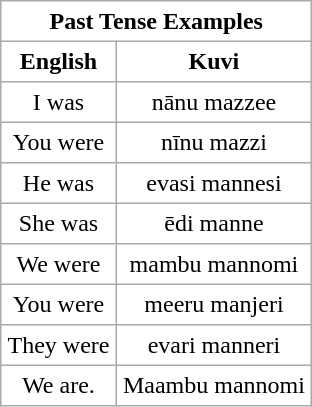<table border="1" cellpadding="4" cellspacing="0" style="border:1px solid #aaa; border-collapse:collapse; text-align: center;">
<tr>
<th colspan="2"><strong>Past Tense Examples</strong></th>
</tr>
<tr>
<th>English</th>
<th>Kuvi</th>
</tr>
<tr>
<td>I was</td>
<td>nānu mazzee</td>
</tr>
<tr style="width:50px">
<td>You were</td>
<td>nīnu mazzi</td>
</tr>
<tr style="width:50px">
<td>He was</td>
<td>evasi mannesi</td>
</tr>
<tr style="width:50px">
<td>She was</td>
<td>ēdi manne</td>
</tr>
<tr>
<td>We were</td>
<td>mambu mannomi</td>
</tr>
<tr>
<td>You were</td>
<td>meeru manjeri</td>
</tr>
<tr>
<td>They were</td>
<td>evari manneri</td>
</tr>
<tr>
<td>We are.</td>
<td>Maambu mannomi</td>
</tr>
</table>
